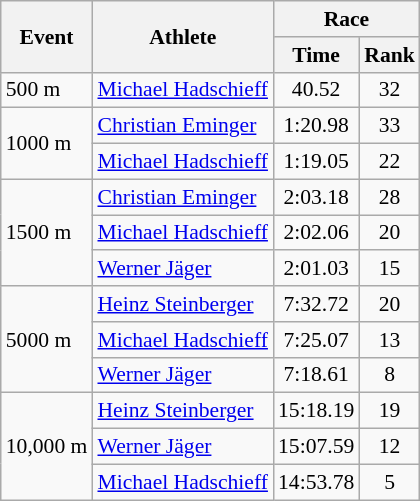<table class="wikitable" border="1" style="font-size:90%">
<tr>
<th rowspan=2>Event</th>
<th rowspan=2>Athlete</th>
<th colspan=2>Race</th>
</tr>
<tr>
<th>Time</th>
<th>Rank</th>
</tr>
<tr>
<td>500 m</td>
<td><a href='#'>Michael Hadschieff</a></td>
<td align=center>40.52</td>
<td align=center>32</td>
</tr>
<tr>
<td rowspan=2>1000 m</td>
<td><a href='#'>Christian Eminger</a></td>
<td align=center>1:20.98</td>
<td align=center>33</td>
</tr>
<tr>
<td><a href='#'>Michael Hadschieff</a></td>
<td align=center>1:19.05</td>
<td align=center>22</td>
</tr>
<tr>
<td rowspan=3>1500 m</td>
<td><a href='#'>Christian Eminger</a></td>
<td align=center>2:03.18</td>
<td align=center>28</td>
</tr>
<tr>
<td><a href='#'>Michael Hadschieff</a></td>
<td align=center>2:02.06</td>
<td align=center>20</td>
</tr>
<tr>
<td><a href='#'>Werner Jäger</a></td>
<td align=center>2:01.03</td>
<td align=center>15</td>
</tr>
<tr>
<td rowspan=3>5000 m</td>
<td><a href='#'>Heinz Steinberger</a></td>
<td align=center>7:32.72</td>
<td align=center>20</td>
</tr>
<tr>
<td><a href='#'>Michael Hadschieff</a></td>
<td align=center>7:25.07</td>
<td align=center>13</td>
</tr>
<tr>
<td><a href='#'>Werner Jäger</a></td>
<td align=center>7:18.61</td>
<td align=center>8</td>
</tr>
<tr>
<td rowspan=3>10,000 m</td>
<td><a href='#'>Heinz Steinberger</a></td>
<td align=center>15:18.19</td>
<td align=center>19</td>
</tr>
<tr>
<td><a href='#'>Werner Jäger</a></td>
<td align=center>15:07.59</td>
<td align=center>12</td>
</tr>
<tr>
<td><a href='#'>Michael Hadschieff</a></td>
<td align=center>14:53.78</td>
<td align=center>5</td>
</tr>
</table>
